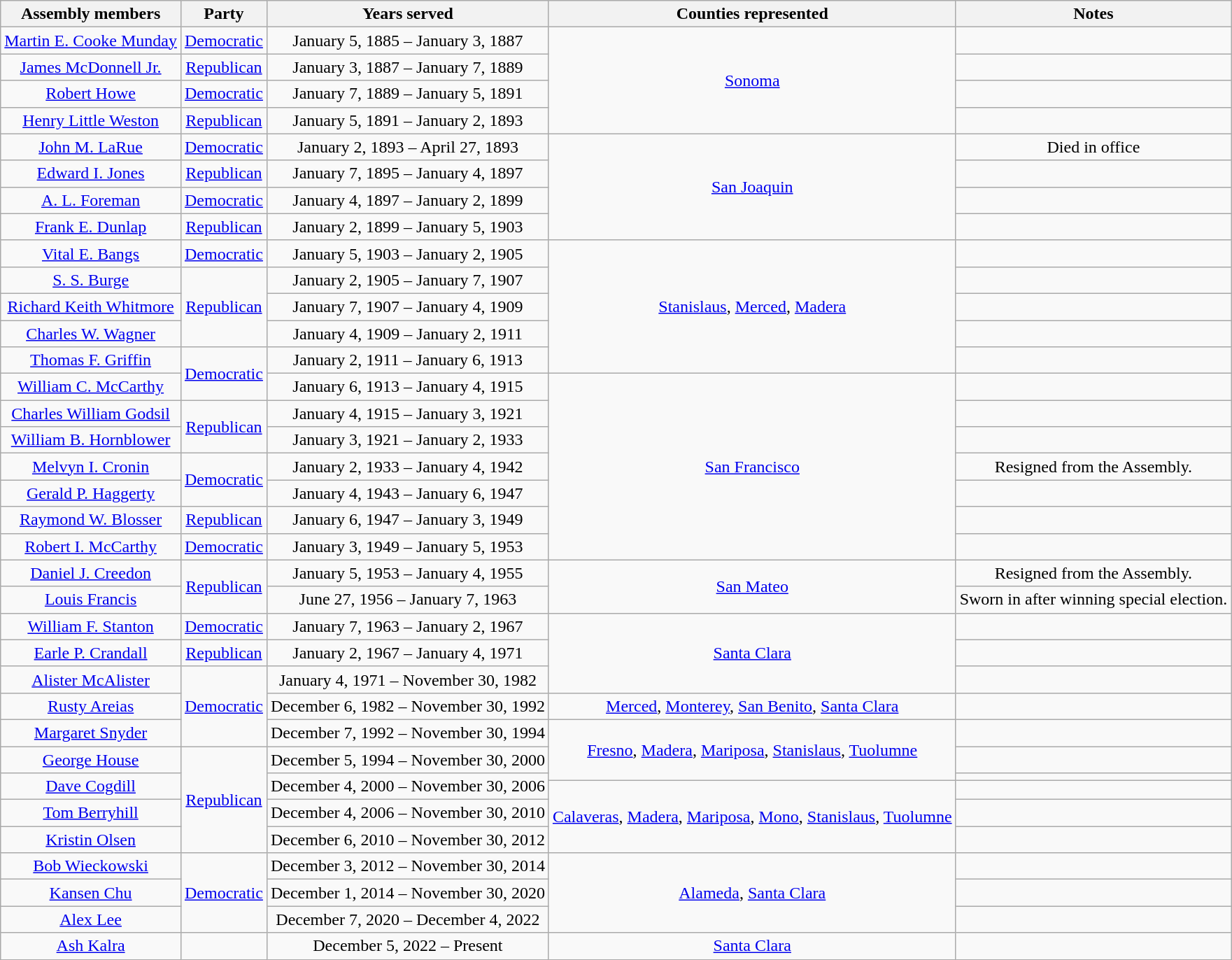<table class=wikitable style="text-align:center">
<tr>
<th>Assembly members</th>
<th>Party</th>
<th>Years served</th>
<th>Counties represented</th>
<th>Notes</th>
</tr>
<tr>
<td><a href='#'>Martin E. Cooke Munday</a></td>
<td><a href='#'>Democratic</a></td>
<td>January 5, 1885 – January 3, 1887</td>
<td rowspan=4><a href='#'>Sonoma</a></td>
<td></td>
</tr>
<tr>
<td><a href='#'>James McDonnell Jr.</a></td>
<td><a href='#'>Republican</a></td>
<td>January 3, 1887 – January 7, 1889</td>
<td></td>
</tr>
<tr>
<td><a href='#'>Robert Howe</a></td>
<td><a href='#'>Democratic</a></td>
<td>January 7, 1889 – January 5, 1891</td>
<td></td>
</tr>
<tr>
<td><a href='#'>Henry Little Weston</a></td>
<td><a href='#'>Republican</a></td>
<td>January 5, 1891 – January 2, 1893</td>
<td></td>
</tr>
<tr>
<td><a href='#'>John M. LaRue</a></td>
<td><a href='#'>Democratic</a></td>
<td>January 2, 1893 – April 27, 1893</td>
<td rowspan=4><a href='#'>San Joaquin</a></td>
<td>Died in office</td>
</tr>
<tr>
<td><a href='#'>Edward I. Jones</a></td>
<td><a href='#'>Republican</a></td>
<td>January 7, 1895 – January 4, 1897</td>
<td></td>
</tr>
<tr>
<td><a href='#'>A. L. Foreman</a></td>
<td><a href='#'>Democratic</a></td>
<td>January 4, 1897 – January 2, 1899</td>
<td></td>
</tr>
<tr>
<td><a href='#'>Frank E. Dunlap</a></td>
<td><a href='#'>Republican</a></td>
<td>January 2, 1899 – January 5, 1903</td>
<td></td>
</tr>
<tr>
<td><a href='#'>Vital E. Bangs</a></td>
<td><a href='#'>Democratic</a></td>
<td>January 5, 1903 – January 2, 1905</td>
<td rowspan=5><a href='#'>Stanislaus</a>, <a href='#'>Merced</a>, <a href='#'>Madera</a></td>
<td></td>
</tr>
<tr>
<td><a href='#'>S. S. Burge</a></td>
<td rowspan=3 ><a href='#'>Republican</a></td>
<td>January 2, 1905 – January 7, 1907</td>
<td></td>
</tr>
<tr>
<td><a href='#'>Richard Keith Whitmore</a></td>
<td>January 7, 1907 – January 4, 1909</td>
<td></td>
</tr>
<tr>
<td><a href='#'>Charles W. Wagner</a></td>
<td>January 4, 1909 – January 2, 1911</td>
<td></td>
</tr>
<tr>
<td><a href='#'>Thomas F. Griffin</a></td>
<td rowspan=2 ><a href='#'>Democratic</a></td>
<td>January 2, 1911 – January 6, 1913</td>
<td></td>
</tr>
<tr>
<td><a href='#'>William C. McCarthy</a></td>
<td>January 6, 1913 – January 4, 1915</td>
<td rowspan=7><a href='#'>San Francisco</a></td>
<td></td>
</tr>
<tr>
<td><a href='#'>Charles William Godsil</a></td>
<td rowspan=2 ><a href='#'>Republican</a></td>
<td>January 4, 1915 – January 3, 1921</td>
<td></td>
</tr>
<tr>
<td><a href='#'>William B. Hornblower</a></td>
<td>January 3, 1921 – January 2, 1933</td>
<td></td>
</tr>
<tr>
<td><a href='#'>Melvyn I. Cronin</a></td>
<td rowspan=2 ><a href='#'>Democratic</a></td>
<td>January 2, 1933 – January 4, 1942</td>
<td>Resigned from the Assembly.</td>
</tr>
<tr>
<td><a href='#'>Gerald P. Haggerty</a></td>
<td>January 4, 1943 – January 6, 1947</td>
<td></td>
</tr>
<tr>
<td><a href='#'>Raymond W. Blosser</a></td>
<td><a href='#'>Republican</a></td>
<td>January 6, 1947 – January 3, 1949</td>
<td></td>
</tr>
<tr>
<td><a href='#'>Robert I. McCarthy</a></td>
<td><a href='#'>Democratic</a></td>
<td>January 3, 1949 – January 5, 1953</td>
<td></td>
</tr>
<tr>
<td><a href='#'>Daniel J. Creedon</a></td>
<td rowspan=2 ><a href='#'>Republican</a></td>
<td>January 5, 1953 – January 4, 1955</td>
<td rowspan=2><a href='#'>San Mateo</a></td>
<td>Resigned from the Assembly.</td>
</tr>
<tr>
<td><a href='#'>Louis Francis</a></td>
<td>June 27, 1956 – January 7, 1963</td>
<td>Sworn in after winning special election.</td>
</tr>
<tr>
<td><a href='#'>William F. Stanton</a></td>
<td><a href='#'>Democratic</a></td>
<td>January 7, 1963 – January 2, 1967</td>
<td rowspan=3><a href='#'>Santa Clara</a></td>
<td></td>
</tr>
<tr>
<td><a href='#'>Earle P. Crandall</a></td>
<td><a href='#'>Republican</a></td>
<td>January 2, 1967 – January 4, 1971</td>
<td></td>
</tr>
<tr>
<td><a href='#'>Alister McAlister</a></td>
<td rowspan=3 ><a href='#'>Democratic</a></td>
<td>January 4, 1971 – November 30, 1982</td>
<td></td>
</tr>
<tr>
<td><a href='#'>Rusty Areias</a></td>
<td>December 6, 1982 – November 30, 1992</td>
<td><a href='#'>Merced</a>, <a href='#'>Monterey</a>, <a href='#'>San Benito</a>, <a href='#'>Santa Clara</a></td>
<td></td>
</tr>
<tr>
<td><a href='#'>Margaret Snyder</a></td>
<td>December 7, 1992 – November 30, 1994</td>
<td rowspan=3><a href='#'>Fresno</a>, <a href='#'>Madera</a>, <a href='#'>Mariposa</a>, <a href='#'>Stanislaus</a>, <a href='#'>Tuolumne</a></td>
<td></td>
</tr>
<tr>
<td><a href='#'>George House</a></td>
<td rowspan=5 ><a href='#'>Republican</a></td>
<td>December 5, 1994 – November 30, 2000</td>
<td></td>
</tr>
<tr>
<td rowspan=2><a href='#'>Dave Cogdill</a></td>
<td rowspan=2>December 4, 2000 – November 30, 2006</td>
<td></td>
</tr>
<tr>
<td rowspan=3><a href='#'>Calaveras</a>, <a href='#'>Madera</a>, <a href='#'>Mariposa</a>, <a href='#'>Mono</a>, <a href='#'>Stanislaus</a>, <a href='#'>Tuolumne</a></td>
<td></td>
</tr>
<tr>
<td><a href='#'>Tom Berryhill</a></td>
<td>December 4, 2006 – November 30, 2010</td>
<td></td>
</tr>
<tr>
<td><a href='#'>Kristin Olsen</a></td>
<td>December 6, 2010 – November 30, 2012</td>
<td></td>
</tr>
<tr>
<td><a href='#'>Bob Wieckowski</a></td>
<td rowspan=3 ><a href='#'>Democratic</a></td>
<td>December 3, 2012 – November 30, 2014</td>
<td rowspan=3><a href='#'>Alameda</a>, <a href='#'>Santa Clara</a></td>
<td></td>
</tr>
<tr>
<td><a href='#'>Kansen Chu</a></td>
<td>December 1, 2014 – November 30, 2020</td>
<td></td>
</tr>
<tr>
<td><a href='#'>Alex Lee</a></td>
<td>December 7, 2020 – December 4, 2022</td>
<td></td>
</tr>
<tr>
<td><a href='#'>Ash Kalra</a></td>
<td></td>
<td>December 5, 2022 – Present</td>
<td><a href='#'>Santa Clara</a></td>
<td></td>
</tr>
</table>
